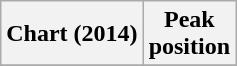<table class="wikitable sortable">
<tr>
<th>Chart (2014)</th>
<th>Peak<br>position</th>
</tr>
<tr>
</tr>
</table>
